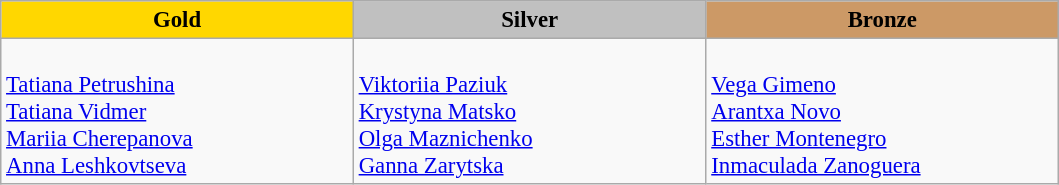<table class="wikitable" style="font-size:95%;">
<tr align="center">
<td style="width: 15em; background: gold"><strong>Gold</strong></td>
<td style="width: 15em; background: silver"><strong>Silver</strong></td>
<td style="width: 15em; background: #CC9966"><strong>Bronze</strong></td>
</tr>
<tr valign="top">
<td><br><a href='#'>Tatiana Petrushina</a><br><a href='#'>Tatiana Vidmer</a><br><a href='#'>Mariia Cherepanova</a><br><a href='#'>Anna Leshkovtseva</a></td>
<td><br><a href='#'>Viktoriia Paziuk</a><br><a href='#'>Krystyna Matsko</a><br><a href='#'>Olga Maznichenko</a><br><a href='#'>Ganna Zarytska</a></td>
<td><br><a href='#'>Vega Gimeno</a><br><a href='#'>Arantxa Novo</a><br><a href='#'>Esther Montenegro</a><br><a href='#'>Inmaculada Zanoguera</a></td>
</tr>
</table>
